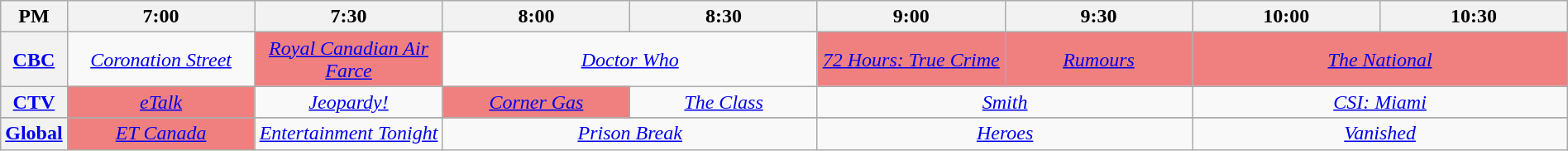<table class="wikitable" width="100%">
<tr>
<th width="4%">PM</th>
<th width="12%">7:00</th>
<th width="12%">7:30</th>
<th width="12%">8:00</th>
<th width="12%">8:30</th>
<th width="12%">9:00</th>
<th width="12%">9:30</th>
<th width="12%">10:00</th>
<th width="12%">10:30</th>
</tr>
<tr align="center">
<th><a href='#'>CBC</a></th>
<td colspan="1" align=center><em><a href='#'>Coronation Street</a></em></td>
<td colspan="1" align=center bgcolor="#F08080"><em><a href='#'>Royal Canadian Air Farce</a></em></td>
<td colspan="2" align=center><em><a href='#'>Doctor Who</a></em></td>
<td colspan="1" align=center bgcolor="#F08080"><em><a href='#'>72 Hours: True Crime</a></em></td>
<td colspan="1" align=center bgcolor="#F08080"><em><a href='#'>Rumours</a></em></td>
<td colspan="2" align=center bgcolor="#F08080"><em><a href='#'>The National</a></em></td>
</tr>
<tr align="center">
<th><a href='#'>CTV</a></th>
<td colspan="1" align=center bgcolor="#F08080"><em><a href='#'>eTalk</a></em></td>
<td colspan="1" align=center><em><a href='#'>Jeopardy!</a></em></td>
<td colspan="1" align=center bgcolor="#F08080"><em><a href='#'>Corner Gas</a></em></td>
<td colspan="1" align=center><em><a href='#'>The Class</a></em></td>
<td colspan="2" align=center><em><a href='#'>Smith</a></em></td>
<td colspan="2" align=center><em><a href='#'>CSI: Miami</a></em></td>
</tr>
<tr align="center">
</tr>
<tr align="center">
<th><a href='#'>Global</a></th>
<td colspan="1" align=center bgcolor="#F08080"><em><a href='#'>ET Canada</a></em></td>
<td colspan="1" align=center><em><a href='#'>Entertainment Tonight</a></em></td>
<td colspan="2" align=center><em><a href='#'>Prison Break</a></em></td>
<td colspan="2" align=center><em><a href='#'>Heroes</a></em></td>
<td colspan="2" align=center><em><a href='#'>Vanished</a></em></td>
</tr>
</table>
